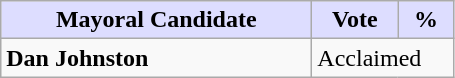<table class="wikitable">
<tr>
<th style="background:#ddf; width:200px;">Mayoral Candidate </th>
<th style="background:#ddf; width:50px;">Vote</th>
<th style="background:#ddf; width:30px;">%</th>
</tr>
<tr>
<td><strong>Dan Johnston</strong></td>
<td colspan="2">Acclaimed</td>
</tr>
</table>
